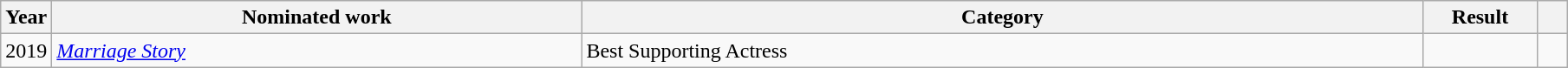<table class="wikitable sortable">
<tr>
<th scope="col" style="width:1em;">Year</th>
<th scope="col" style="width:25em;">Nominated work</th>
<th scope="col" style="width:40em;">Category</th>
<th scope="col" style="width:5em;">Result</th>
<th scope="col" style="width:1em;"class="unsortable"></th>
</tr>
<tr>
<td>2019</td>
<td><em><a href='#'>Marriage Story</a></em></td>
<td>Best Supporting Actress</td>
<td></td>
<td></td>
</tr>
</table>
